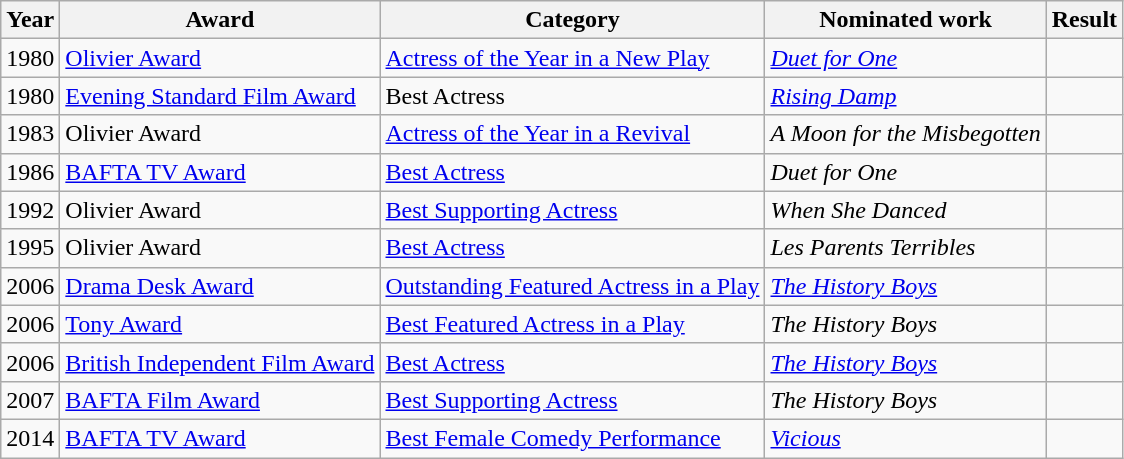<table class="wikitable">
<tr>
<th>Year</th>
<th>Award</th>
<th>Category</th>
<th>Nominated work</th>
<th>Result</th>
</tr>
<tr>
<td>1980</td>
<td><a href='#'>Olivier Award</a></td>
<td><a href='#'>Actress of the Year in a New Play</a></td>
<td><em><a href='#'>Duet for One</a></em></td>
<td></td>
</tr>
<tr>
<td>1980</td>
<td><a href='#'>Evening Standard Film Award</a></td>
<td>Best Actress</td>
<td><em><a href='#'>Rising Damp</a></em></td>
<td></td>
</tr>
<tr>
<td>1983</td>
<td>Olivier Award</td>
<td><a href='#'>Actress of the Year in a Revival</a></td>
<td><em>A Moon for the Misbegotten</em></td>
<td></td>
</tr>
<tr>
<td>1986</td>
<td><a href='#'>BAFTA TV Award</a></td>
<td><a href='#'>Best Actress</a></td>
<td><em>Duet for One</em></td>
<td></td>
</tr>
<tr>
<td>1992</td>
<td>Olivier Award</td>
<td><a href='#'>Best Supporting Actress</a></td>
<td><em>When She Danced</em></td>
<td></td>
</tr>
<tr>
<td>1995</td>
<td>Olivier Award</td>
<td><a href='#'>Best Actress</a></td>
<td><em>Les Parents Terribles</em></td>
<td></td>
</tr>
<tr>
<td>2006</td>
<td><a href='#'>Drama Desk Award</a></td>
<td><a href='#'>Outstanding Featured Actress in a Play</a></td>
<td><em><a href='#'>The History Boys</a></em></td>
<td></td>
</tr>
<tr>
<td>2006</td>
<td><a href='#'>Tony Award</a></td>
<td><a href='#'>Best Featured Actress in a Play</a></td>
<td><em>The History Boys</em></td>
<td></td>
</tr>
<tr>
<td>2006</td>
<td><a href='#'>British Independent Film Award</a></td>
<td><a href='#'>Best Actress</a></td>
<td><em><a href='#'>The History Boys</a></em></td>
<td></td>
</tr>
<tr>
<td>2007</td>
<td><a href='#'>BAFTA Film Award</a></td>
<td><a href='#'>Best Supporting Actress</a></td>
<td><em>The History Boys</em></td>
<td></td>
</tr>
<tr>
<td>2014</td>
<td><a href='#'>BAFTA TV Award</a></td>
<td><a href='#'>Best Female Comedy Performance</a></td>
<td><em><a href='#'>Vicious</a></em></td>
<td></td>
</tr>
</table>
